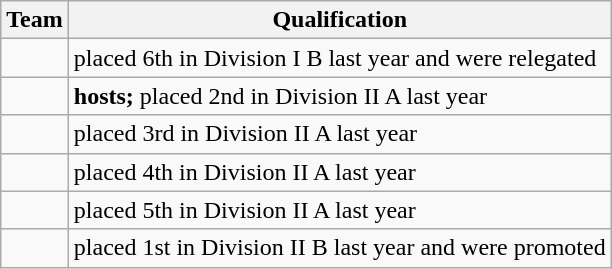<table class="wikitable">
<tr>
<th>Team</th>
<th>Qualification</th>
</tr>
<tr>
<td></td>
<td>placed 6th in Division I B last year and were relegated</td>
</tr>
<tr>
<td></td>
<td><strong>hosts;</strong> placed 2nd in Division II A last year</td>
</tr>
<tr>
<td></td>
<td>placed 3rd in Division II A last year</td>
</tr>
<tr>
<td></td>
<td>placed 4th in Division II A last year</td>
</tr>
<tr>
<td></td>
<td>placed 5th in Division II A last year</td>
</tr>
<tr>
<td></td>
<td>placed 1st in Division II B last year and were promoted</td>
</tr>
</table>
